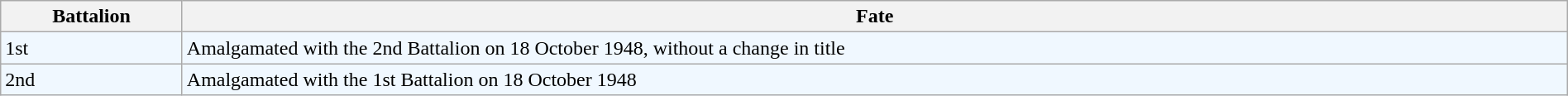<table class="wikitable" style="width:100%;">
<tr>
<th>Battalion</th>
<th>Fate</th>
</tr>
<tr style="background:#f0f8ff;">
<td>1st</td>
<td>Amalgamated with the 2nd Battalion on 18 October 1948, without a change in title</td>
</tr>
<tr style="background:#f0f8ff;">
<td>2nd</td>
<td>Amalgamated with the 1st Battalion on 18 October 1948</td>
</tr>
</table>
